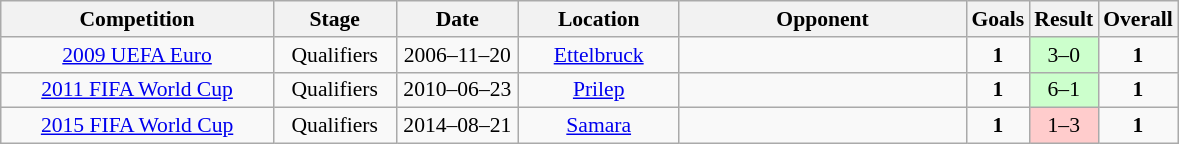<table class="wikitable" style="font-size:90%">
<tr>
<th width=175px>Competition</th>
<th width=75px>Stage</th>
<th width=75px>Date</th>
<th width=100px>Location</th>
<th width=185px>Opponent</th>
<th width=25px>Goals</th>
<th width=25>Result</th>
<th width=25px>Overall</th>
</tr>
<tr align=center>
<td><a href='#'>2009 UEFA Euro</a></td>
<td>Qualifiers</td>
<td>2006–11–20</td>
<td><a href='#'>Ettelbruck</a></td>
<td align=left></td>
<td><strong>1</strong></td>
<td bgcolor=#CCFFCC>3–0</td>
<td><strong>1</strong></td>
</tr>
<tr align=center>
<td><a href='#'>2011 FIFA World Cup</a></td>
<td>Qualifiers</td>
<td>2010–06–23</td>
<td><a href='#'>Prilep</a></td>
<td align=left></td>
<td><strong>1</strong></td>
<td bgcolor=#CCFFCC>6–1</td>
<td><strong>1</strong></td>
</tr>
<tr align=center>
<td><a href='#'>2015 FIFA World Cup</a></td>
<td>Qualifiers</td>
<td>2014–08–21</td>
<td><a href='#'>Samara</a></td>
<td align=left></td>
<td><strong>1</strong></td>
<td bgcolor=#FFCCCC>1–3</td>
<td><strong>1</strong></td>
</tr>
</table>
